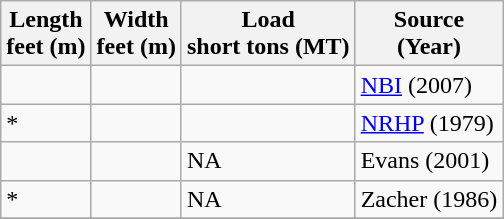<table class="wikitable sortable">
<tr>
<th width="*"><strong>Length</strong><br>feet (m)</th>
<th width="*"><strong>Width</strong><br>feet (m)</th>
<th width="*"><strong>Load</strong><br>short tons (MT)</th>
<th width="*" class="unsortable"><strong>Source<br>(Year)</strong></th>
</tr>
<tr ->
<td></td>
<td></td>
<td></td>
<td><a href='#'>NBI</a> (2007)</td>
</tr>
<tr ->
<td>*</td>
<td></td>
<td></td>
<td><a href='#'>NRHP</a> (1979)</td>
</tr>
<tr ->
<td></td>
<td></td>
<td>NA</td>
<td>Evans (2001)</td>
</tr>
<tr ->
<td>*</td>
<td></td>
<td>NA</td>
<td>Zacher (1986)</td>
</tr>
<tr ->
</tr>
</table>
